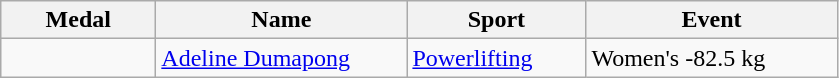<table class="wikitable">
<tr>
<th style="width:6em">Medal</th>
<th style="width:10em">Name</th>
<th style="width:7em">Sport</th>
<th style="width:10em">Event</th>
</tr>
<tr>
<td></td>
<td><a href='#'>Adeline Dumapong</a></td>
<td><a href='#'>Powerlifting</a></td>
<td>Women's -82.5 kg</td>
</tr>
</table>
